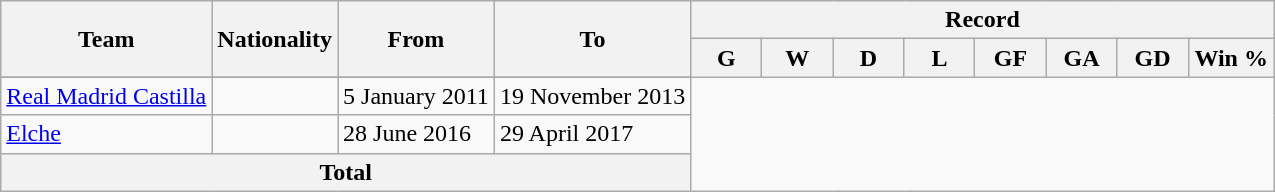<table class="wikitable" style="text-align: center">
<tr>
<th rowspan="2">Team</th>
<th rowspan="2">Nationality</th>
<th rowspan="2">From</th>
<th rowspan="2">To</th>
<th colspan="8">Record</th>
</tr>
<tr>
<th width=40>G</th>
<th width=40>W</th>
<th width=40>D</th>
<th width=40>L</th>
<th width=40>GF</th>
<th width=40>GA</th>
<th width=40>GD</th>
<th width=50>Win %</th>
</tr>
<tr>
</tr>
<tr>
<td align=left><a href='#'>Real Madrid Castilla</a></td>
<td></td>
<td align=left>5 January 2011</td>
<td align=left>19 November 2013<br></td>
</tr>
<tr>
<td align=left><a href='#'>Elche</a></td>
<td></td>
<td align=left>28 June 2016</td>
<td align=left>29 April 2017<br></td>
</tr>
<tr>
<th colspan="4">Total<br></th>
</tr>
</table>
